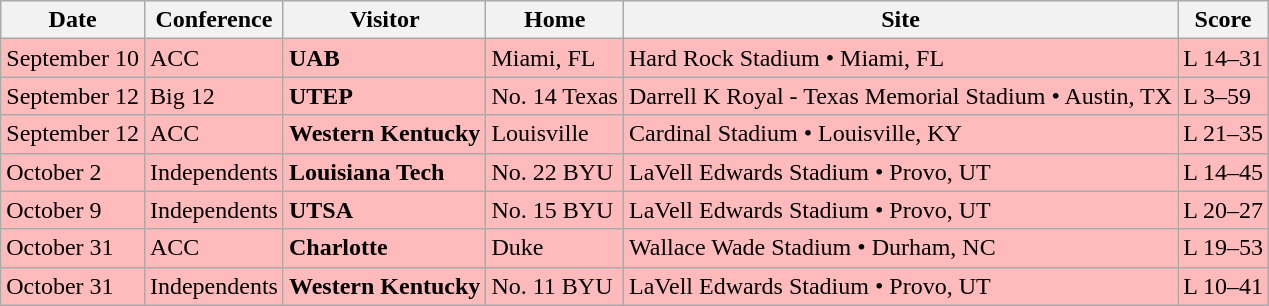<table class="wikitable">
<tr>
<th>Date</th>
<th>Conference</th>
<th>Visitor</th>
<th>Home</th>
<th>Site</th>
<th>Score</th>
</tr>
<tr style="background:#fbb">
<td>September 10</td>
<td>ACC</td>
<td><strong>UAB</strong></td>
<td>Miami, FL</td>
<td>Hard Rock Stadium • Miami, FL</td>
<td>L 14–31</td>
</tr>
<tr style="background:#fbb">
<td>September 12</td>
<td>Big 12</td>
<td><strong>UTEP</strong></td>
<td>No. 14 Texas</td>
<td>Darrell K Royal - Texas Memorial Stadium • Austin, TX</td>
<td>L 3–59</td>
</tr>
<tr style="background:#fbb">
<td>September 12</td>
<td>ACC</td>
<td><strong>Western Kentucky</strong></td>
<td>Louisville</td>
<td>Cardinal Stadium • Louisville, KY</td>
<td>L 21–35</td>
</tr>
<tr style="background:#fbb">
<td>October 2</td>
<td>Independents</td>
<td><strong>Louisiana Tech</strong></td>
<td>No. 22 BYU</td>
<td>LaVell Edwards Stadium • Provo, UT</td>
<td>L 14–45</td>
</tr>
<tr style="background:#fbb">
<td>October 9</td>
<td>Independents</td>
<td><strong>UTSA</strong></td>
<td>No. 15 BYU</td>
<td>LaVell Edwards Stadium • Provo, UT</td>
<td>L 20–27</td>
</tr>
<tr style="background:#fbb">
<td>October 31</td>
<td>ACC</td>
<td><strong>Charlotte</strong></td>
<td>Duke</td>
<td>Wallace Wade Stadium • Durham, NC</td>
<td>L 19–53</td>
</tr>
<tr style="background:#fbb">
<td>October 31</td>
<td>Independents</td>
<td><strong>Western Kentucky</strong></td>
<td>No. 11 BYU</td>
<td>LaVell Edwards Stadium • Provo, UT</td>
<td>L 10–41</td>
</tr>
</table>
